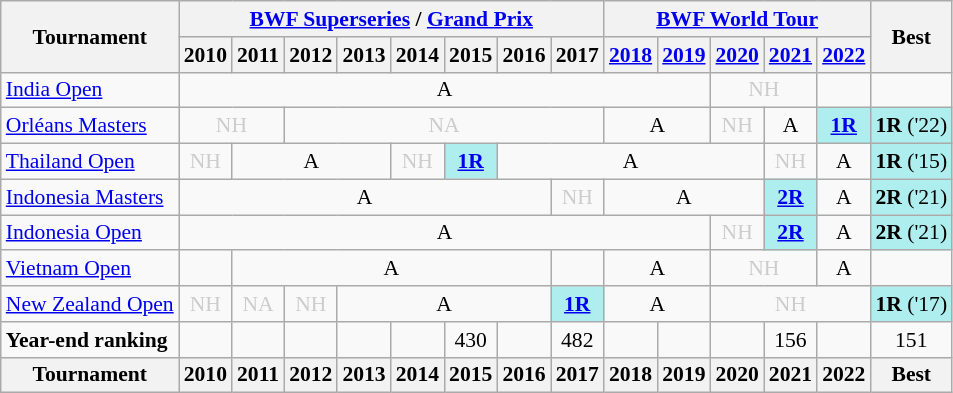<table style='font-size: 90%; text-align:center;' class='wikitable'>
<tr>
<th rowspan="2">Tournament</th>
<th colspan="8"><strong><a href='#'>BWF Superseries</a> / <a href='#'>Grand Prix</a></strong></th>
<th colspan="5"><strong><a href='#'>BWF World Tour</a></strong></th>
<th rowspan="2">Best</th>
</tr>
<tr>
<th>2010</th>
<th>2011</th>
<th>2012</th>
<th>2013</th>
<th>2014</th>
<th>2015</th>
<th>2016</th>
<th>2017</th>
<th><a href='#'>2018</a></th>
<th><a href='#'>2019</a></th>
<th><a href='#'>2020</a></th>
<th><a href='#'>2021</a></th>
<th><a href='#'>2022</a></th>
</tr>
<tr>
<td align="left"><a href='#'>India Open</a></td>
<td colspan="10">A</td>
<td colspan="2" style=color:#ccc>NH</td>
<td><a href='#'></a></td>
<td></td>
</tr>
<tr>
<td align=left><a href='#'>Orléans Masters</a></td>
<td colspan="2" style=color:#ccc>NH</td>
<td colspan="6" style=color:#ccc>NA</td>
<td colspan="2">A</td>
<td style=color:#ccc>NH</td>
<td>A</td>
<td bgcolor=AFEEEE><strong><a href='#'>1R</a></strong></td>
<td bgcolor=AFEEEE><strong>1R</strong> ('22)</td>
</tr>
<tr>
<td align=left><a href='#'>Thailand Open</a></td>
<td style=color:#ccc>NH</td>
<td colspan="3">A</td>
<td style=color:#ccc>NH</td>
<td bgcolor=AFEEEE><a href='#'><strong>1R</strong></a></td>
<td colspan="5">A</td>
<td style=color:#ccc>NH</td>
<td>A</td>
<td bgcolor=AFEEEE><strong>1R</strong> ('15)</td>
</tr>
<tr>
<td align=left><a href='#'>Indonesia Masters</a></td>
<td colspan="7">A</td>
<td style=color:#ccc>NH</td>
<td colspan="3">A</td>
<td bgcolor=AFEEEE><strong><a href='#'>2R</a></strong></td>
<td>A</td>
<td bgcolor=AFEEEE><strong>2R</strong> ('21)</td>
</tr>
<tr>
<td align=left><a href='#'>Indonesia Open</a></td>
<td colspan="10">A</td>
<td style=color:#ccc>NH</td>
<td bgcolor=AFEEEE><strong><a href='#'>2R</a></strong></td>
<td>A</td>
<td bgcolor=AFEEEE><strong>2R</strong> ('21)</td>
</tr>
<tr>
<td align=left><a href='#'>Vietnam Open</a></td>
<td 2010;></td>
<td colspan="6">A</td>
<td 2017;></td>
<td colspan="2">A</td>
<td colspan="2" style=color:#ccc>NH</td>
<td>A</td>
<td></td>
</tr>
<tr>
<td align=left><a href='#'>New Zealand Open</a></td>
<td style=color:#ccc>NH</td>
<td style=color:#ccc>NA</td>
<td style=color:#ccc>NH</td>
<td colspan="4">A</td>
<td bgcolor=AFEEEE><a href='#'><strong>1R</strong></a></td>
<td colspan="2">A</td>
<td colspan="3" style=color:#ccc>NH</td>
<td bgcolor=AFEEEE><strong>1R</strong> ('17)</td>
</tr>
<tr>
<td align=left><strong>Year-end ranking</strong></td>
<td></td>
<td></td>
<td></td>
<td></td>
<td></td>
<td>430</td>
<td></td>
<td>482</td>
<td></td>
<td></td>
<td></td>
<td>156</td>
<td></td>
<td>151</td>
</tr>
<tr>
<th>Tournament</th>
<th>2010</th>
<th>2011</th>
<th>2012</th>
<th>2013</th>
<th>2014</th>
<th>2015</th>
<th>2016</th>
<th>2017</th>
<th>2018</th>
<th>2019</th>
<th>2020</th>
<th>2021</th>
<th>2022</th>
<th>Best</th>
</tr>
</table>
